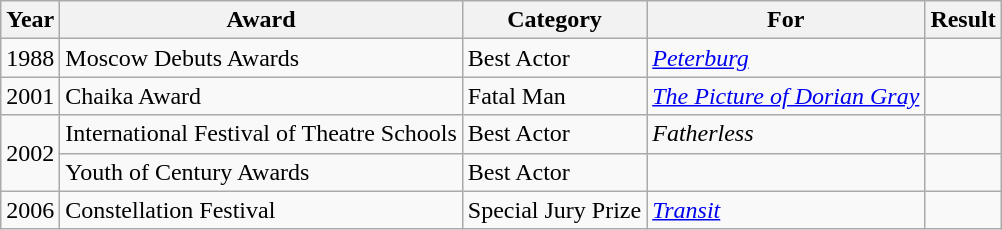<table class="wikitable sortable">
<tr>
<th>Year</th>
<th>Award</th>
<th>Category</th>
<th>For</th>
<th>Result</th>
</tr>
<tr>
<td>1988</td>
<td>Moscow Debuts Awards</td>
<td>Best Actor</td>
<td><em><a href='#'>Peterburg</a></em></td>
<td></td>
</tr>
<tr>
<td>2001</td>
<td>Chaika Award</td>
<td>Fatal Man</td>
<td><em><a href='#'>The Picture of Dorian Gray</a></em></td>
<td></td>
</tr>
<tr>
<td rowspan="2">2002</td>
<td>International Festival of Theatre Schools</td>
<td>Best Actor</td>
<td><em>Fatherless</em></td>
<td></td>
</tr>
<tr>
<td>Youth of Century Awards</td>
<td>Best Actor</td>
<td></td>
<td></td>
</tr>
<tr>
<td>2006</td>
<td>Constellation Festival</td>
<td>Special Jury Prize</td>
<td><em><a href='#'>Transit</a></em></td>
<td></td>
</tr>
</table>
